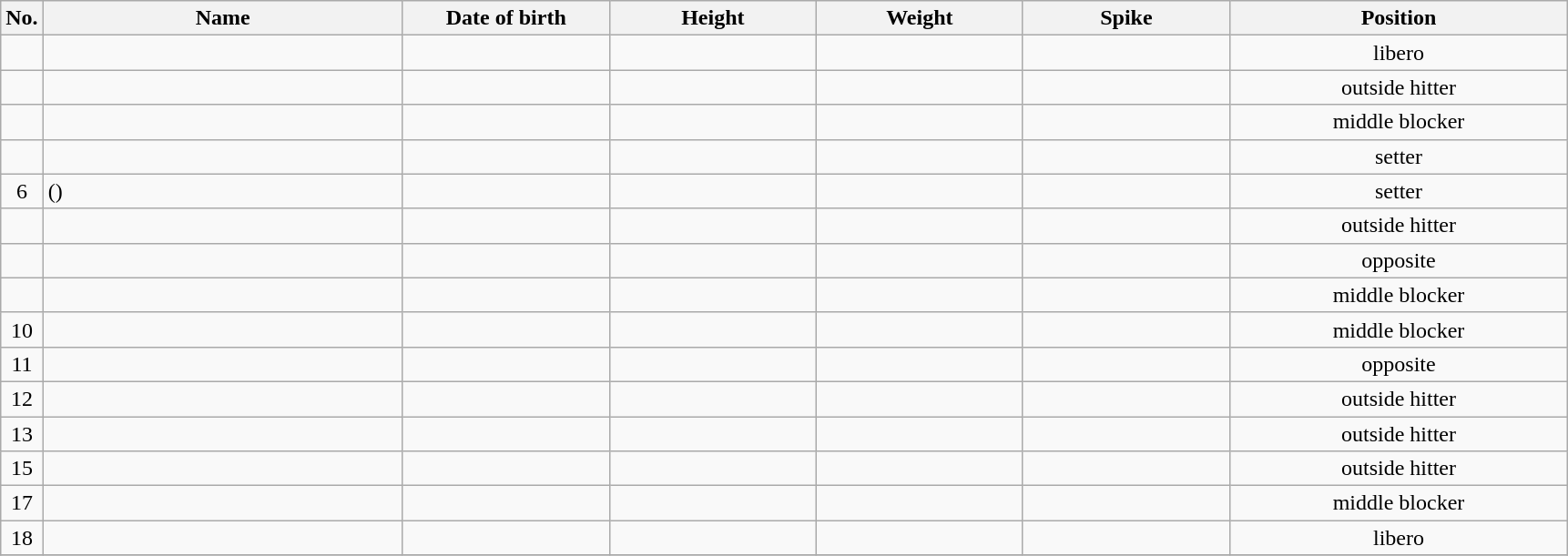<table class="wikitable sortable" style="font-size:100%; text-align:center;">
<tr>
<th>No.</th>
<th style="width:16em">Name</th>
<th style="width:9em">Date of birth</th>
<th style="width:9em">Height</th>
<th style="width:9em">Weight</th>
<th style="width:9em">Spike</th>
<th style="width:15em">Position</th>
</tr>
<tr>
<td></td>
<td align=left> </td>
<td align=right></td>
<td></td>
<td></td>
<td></td>
<td>libero</td>
</tr>
<tr>
<td></td>
<td align=left> </td>
<td align=right></td>
<td></td>
<td></td>
<td></td>
<td>outside hitter</td>
</tr>
<tr>
<td></td>
<td align=left> </td>
<td align=right></td>
<td></td>
<td></td>
<td></td>
<td>middle blocker</td>
</tr>
<tr>
<td></td>
<td align=left> </td>
<td align=right></td>
<td></td>
<td></td>
<td></td>
<td>setter</td>
</tr>
<tr>
<td>6</td>
<td align=left>  ()</td>
<td align=right></td>
<td></td>
<td></td>
<td></td>
<td>setter</td>
</tr>
<tr>
<td></td>
<td align=left> </td>
<td align=right></td>
<td></td>
<td></td>
<td></td>
<td>outside hitter</td>
</tr>
<tr>
<td></td>
<td align=left> </td>
<td align=right></td>
<td></td>
<td></td>
<td></td>
<td>opposite</td>
</tr>
<tr>
<td></td>
<td align=left> </td>
<td align=right></td>
<td></td>
<td></td>
<td></td>
<td>middle blocker</td>
</tr>
<tr>
<td>10</td>
<td align=left> </td>
<td align=right></td>
<td></td>
<td></td>
<td></td>
<td>middle blocker</td>
</tr>
<tr>
<td>11</td>
<td align=left> </td>
<td align=right></td>
<td></td>
<td></td>
<td></td>
<td>opposite</td>
</tr>
<tr>
<td>12</td>
<td align=left> </td>
<td align=right></td>
<td></td>
<td></td>
<td></td>
<td>outside hitter</td>
</tr>
<tr>
<td>13</td>
<td align=left> </td>
<td align=right></td>
<td></td>
<td></td>
<td></td>
<td>outside hitter</td>
</tr>
<tr>
<td>15</td>
<td align=left> </td>
<td align=right></td>
<td></td>
<td></td>
<td></td>
<td>outside hitter</td>
</tr>
<tr>
<td>17</td>
<td align=left> </td>
<td align=right></td>
<td></td>
<td></td>
<td></td>
<td>middle blocker</td>
</tr>
<tr>
<td>18</td>
<td align=left> </td>
<td align=right></td>
<td></td>
<td></td>
<td></td>
<td>libero</td>
</tr>
<tr>
</tr>
</table>
